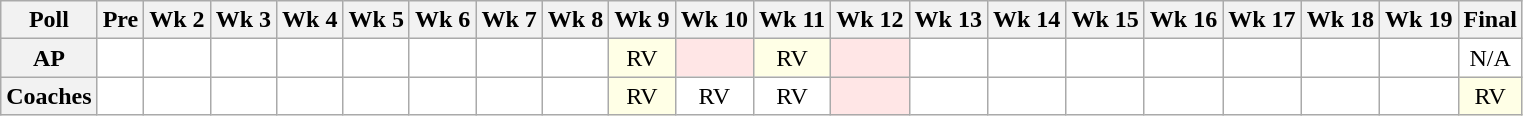<table class="wikitable" style="white-space:nowrap;">
<tr>
<th>Poll</th>
<th>Pre</th>
<th>Wk 2</th>
<th>Wk 3</th>
<th>Wk 4</th>
<th>Wk 5</th>
<th>Wk 6</th>
<th>Wk 7</th>
<th>Wk 8</th>
<th>Wk 9</th>
<th>Wk 10</th>
<th>Wk 11</th>
<th>Wk 12</th>
<th>Wk 13</th>
<th>Wk 14</th>
<th>Wk 15</th>
<th>Wk 16</th>
<th>Wk 17</th>
<th>Wk 18</th>
<th>Wk 19</th>
<th>Final</th>
</tr>
<tr style="text-align:center;">
<th>AP</th>
<td style="background:#FFF;"></td>
<td style="background:#FFF;"></td>
<td style="background:#FFF;"></td>
<td style="background:#FFF;"></td>
<td style="background:#FFF;"></td>
<td style="background:#FFF;"></td>
<td style="background:#FFF;"></td>
<td style="background:#FFF;"></td>
<td style="background:#FFFFE6;">RV</td>
<td style="background:#FFE6E6;"></td>
<td style="background:#FFFFE6;">RV</td>
<td style="background:#FFE6E6;"></td>
<td style="background:#FFF;"></td>
<td style="background:#FFF;"></td>
<td style="background:#FFF;"></td>
<td style="background:#FFF;"></td>
<td style="background:#FFF;"></td>
<td style="background:#FFF;"></td>
<td style="background:#FFF;"></td>
<td style="background:#FFF;">N/A</td>
</tr>
<tr style="text-align:center;">
<th>Coaches</th>
<td style="background:#FFF;"></td>
<td style="background:#FFF;"></td>
<td style="background:#FFF;"></td>
<td style="background:#FFF;"></td>
<td style="background:#FFF;"></td>
<td style="background:#FFF;"></td>
<td style="background:#FFF;"></td>
<td style="background:#FFF;"></td>
<td style="background:#FFFFE6;">RV</td>
<td style="background:#FFF;">RV</td>
<td style="background:#FFF;">RV</td>
<td style="background:#FFE6E6;"></td>
<td style="background:#FFF;"></td>
<td style="background:#FFF;"></td>
<td style="background:#FFF;"></td>
<td style="background:#FFF;"></td>
<td style="background:#FFF;"></td>
<td style="background:#FFF;"></td>
<td style="background:#FFF;"></td>
<td style="background:#FFFFE6;">RV</td>
</tr>
</table>
